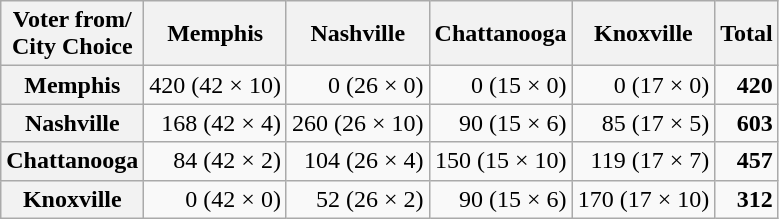<table class="wikitable" border="1" style="empty-cells: show; text-align:right;">
<tr>
<th>Voter from/<br>City Choice</th>
<th>Memphis</th>
<th>Nashville</th>
<th>Chattanooga</th>
<th>Knoxville</th>
<th>Total</th>
</tr>
<tr>
<th>Memphis</th>
<td>420 (42 × 10)</td>
<td>0 (26 × 0)</td>
<td>0 (15 × 0)</td>
<td>0 (17 × 0)</td>
<td><strong>420</strong></td>
</tr>
<tr>
<th>Nashville</th>
<td>168 (42 × 4)</td>
<td>260 (26 × 10)</td>
<td>90 (15 × 6)</td>
<td>85 (17 × 5)</td>
<td><strong> 603</strong></td>
</tr>
<tr>
<th>Chattanooga</th>
<td>84 (42 × 2)</td>
<td>104 (26 × 4)</td>
<td>150 (15 × 10)</td>
<td>119 (17 × 7)</td>
<td><strong>457</strong></td>
</tr>
<tr>
<th>Knoxville</th>
<td>0 (42 × 0)</td>
<td>52 (26 × 2)</td>
<td>90 (15 × 6)</td>
<td>170 (17 × 10)</td>
<td><strong>312</strong></td>
</tr>
</table>
